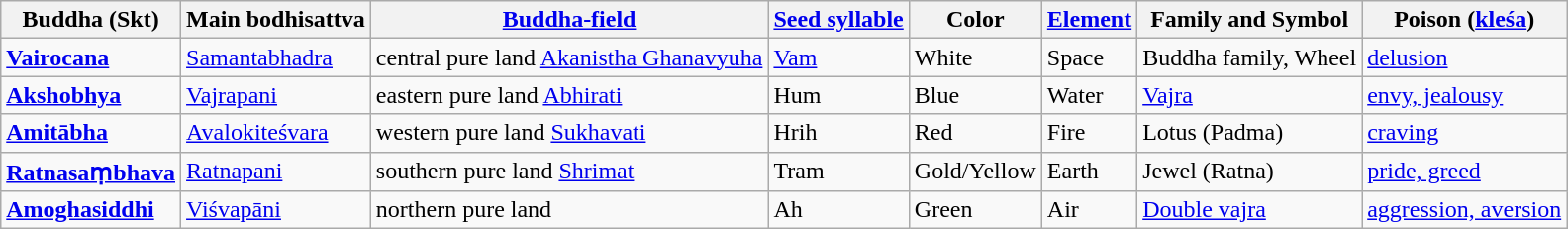<table class="wikitable">
<tr>
<th>Buddha (Skt)</th>
<th>Main bodhisattva</th>
<th><a href='#'>Buddha-field</a></th>
<th><a href='#'>Seed syllable</a></th>
<th>Color</th>
<th><a href='#'>Element</a></th>
<th>Family and Symbol</th>
<th>Poison (<a href='#'>kleśa</a>)</th>
</tr>
<tr>
<td><strong><a href='#'>Vairocana</a></strong></td>
<td><a href='#'>Samantabhadra</a></td>
<td>central pure land <a href='#'>Akanistha Ghanavyuha</a></td>
<td><a href='#'>Vam</a></td>
<td>White</td>
<td>Space</td>
<td>Buddha family, Wheel</td>
<td><a href='#'>delusion</a></td>
</tr>
<tr>
<td><strong><a href='#'>Akshobhya</a></strong></td>
<td><a href='#'>Vajrapani</a></td>
<td>eastern pure land <a href='#'>Abhirati</a></td>
<td>Hum</td>
<td>Blue</td>
<td>Water</td>
<td><a href='#'>Vajra</a></td>
<td><a href='#'>envy, jealousy</a></td>
</tr>
<tr>
<td><strong><a href='#'>Amitābha</a></strong></td>
<td><a href='#'>Avalokiteśvara</a></td>
<td>western pure land <a href='#'>Sukhavati</a></td>
<td>Hrih</td>
<td>Red</td>
<td>Fire</td>
<td>Lotus (Padma)</td>
<td><a href='#'>craving</a></td>
</tr>
<tr>
<td><strong><a href='#'>Ratnasaṃbhava</a></strong></td>
<td><a href='#'>Ratnapani</a></td>
<td>southern pure land <a href='#'>Shrimat</a></td>
<td>Tram</td>
<td>Gold/Yellow</td>
<td>Earth</td>
<td>Jewel (Ratna)</td>
<td><a href='#'>pride, greed</a></td>
</tr>
<tr>
<td><strong><a href='#'>Amoghasiddhi</a></strong></td>
<td><a href='#'>Viśvapāni</a></td>
<td>northern pure land </td>
<td>Ah</td>
<td>Green</td>
<td>Air</td>
<td><a href='#'>Double vajra</a></td>
<td><a href='#'>aggression, aversion</a></td>
</tr>
</table>
